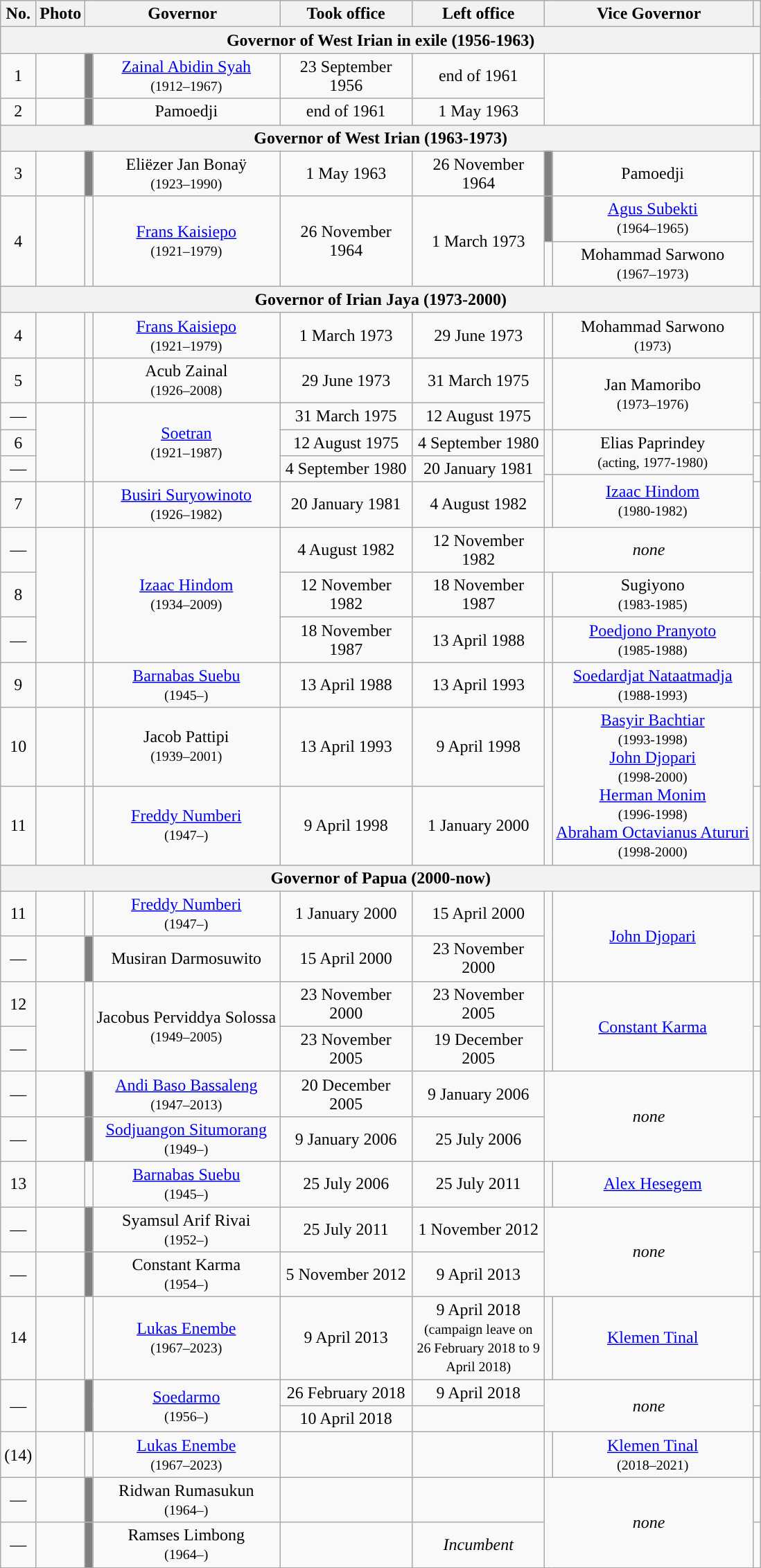<table class="wikitable" style="text-align:center">
<tr>
<th>No.</th>
<th>Photo</th>
<th colspan="2">Governor</th>
<th width=120>Took office</th>
<th width=120>Left office</th>
<th colspan="2">Vice Governor</th>
<th></th>
</tr>
<tr>
<th colspan="9">Governor of West Irian in exile (1956-1963)</th>
</tr>
<tr>
<td>1</td>
<td></td>
<td bgcolor="gray"></td>
<td><a href='#'>Zainal Abidin Syah</a><br><small>(1912–1967)</small></td>
<td>23 September 1956</td>
<td>end of 1961</td>
<td colspan="2" rowspan="2"></td>
<td rowspan="2"></td>
</tr>
<tr>
<td>2</td>
<td></td>
<td bgcolor="gray"></td>
<td>Pamoedji</td>
<td>end of 1961</td>
<td>1 May 1963</td>
</tr>
<tr>
<th colspan="9">Governor of West Irian (1963-1973)</th>
</tr>
<tr>
<td>3</td>
<td></td>
<td bgcolor="gray"></td>
<td>Eliëzer Jan Bonaÿ<br><small>(1923–1990)</small></td>
<td>1 May 1963</td>
<td>26 November 1964</td>
<td bgcolor="gray"></td>
<td>Pamoedji</td>
<td></td>
</tr>
<tr>
<td rowspan="2">4</td>
<td rowspan="2"></td>
<td rowspan="2"></td>
<td rowspan="2"><a href='#'>Frans Kaisiepo</a><br><small>(1921–1979)</small></td>
<td rowspan="2">26 November 1964</td>
<td rowspan="2">1 March 1973</td>
<td bgcolor="gray"></td>
<td><a href='#'>Agus Subekti</a><br><small>(1964–1965)</small></td>
<td rowspan="2"></td>
</tr>
<tr>
<td></td>
<td>Mohammad Sarwono<br><small>(1967–1973)</small></td>
</tr>
<tr>
<th colspan="9">Governor of Irian Jaya (1973-2000)</th>
</tr>
<tr>
<td>4</td>
<td></td>
<td></td>
<td><a href='#'>Frans Kaisiepo</a><br><small>(1921–1979)</small></td>
<td>1 March 1973</td>
<td>29 June 1973</td>
<td></td>
<td>Mohammad Sarwono<br><small>(1973)</small></td>
<td></td>
</tr>
<tr>
<td>5</td>
<td></td>
<td></td>
<td>Acub Zainal<br><small>(1926–2008)</small></td>
<td>29 June 1973</td>
<td>31 March 1975</td>
<td rowspan="3"></td>
<td rowspan="3">Jan Mamoribo<br><small>(1973–1976)</small></td>
<td></td>
</tr>
<tr>
<td>—</td>
<td rowspan="5"></td>
<td rowspan="5"></td>
<td rowspan="5"><a href='#'>Soetran</a><br><small>(1921–1987)</small></td>
<td>31 March 1975</td>
<td>12 August 1975</td>
<td></td>
</tr>
<tr>
<td rowspan="2">6</td>
<td rowspan="2">12 August 1975</td>
<td rowspan="2">4 September 1980</td>
<td rowspan="2"></td>
</tr>
<tr>
<td rowspan="2"></td>
<td rowspan="2">Elias Paprindey<br><small>(acting, 1977-1980)</small></td>
</tr>
<tr>
<td rowspan="2">—</td>
<td rowspan="2">4 September 1980</td>
<td rowspan="2">20 January 1981</td>
<td rowspan="2"></td>
</tr>
<tr>
<td rowspan="2"></td>
<td rowspan="2"><a href='#'>Izaac Hindom</a><br><small>(1980-1982)</small></td>
</tr>
<tr>
<td>7</td>
<td></td>
<td></td>
<td><a href='#'>Busiri Suryowinoto</a><br><small>(1926–1982)</small></td>
<td>20 January 1981</td>
<td>4 August 1982</td>
<td></td>
</tr>
<tr>
<td>—</td>
<td rowspan="4"></td>
<td rowspan="4"></td>
<td rowspan="4"><a href='#'>Izaac Hindom</a><br><small>(1934–2009)</small></td>
<td>4 August 1982</td>
<td>12 November 1982</td>
<td colspan="2"><em>none</em></td>
<td rowspan="3"></td>
</tr>
<tr>
<td rowspan="2">8</td>
<td rowspan="2">12 November 1982</td>
<td rowspan="2">18 November 1987</td>
<td></td>
<td>Sugiyono<br><small>(1983-1985)</small></td>
</tr>
<tr>
<td rowspan="3"></td>
<td rowspan="3"><a href='#'>Poedjono Pranyoto</a><br><small>(1985-1988)</small></td>
</tr>
<tr>
<td>—</td>
<td>18 November 1987</td>
<td>13 April 1988</td>
<td></td>
</tr>
<tr>
<td rowspan="2">9</td>
<td rowspan="2"></td>
<td rowspan="2"></td>
<td rowspan="2"><a href='#'>Barnabas Suebu</a><br><small>(1945–)</small></td>
<td rowspan="2">13 April 1988</td>
<td rowspan="2">13 April 1993</td>
<td rowspan="2"></td>
</tr>
<tr>
<td rowspan="2"></td>
<td rowspan="2"><a href='#'>Soedardjat Nataatmadja</a><br><small>(1988-1993)</small></td>
</tr>
<tr>
<td rowspan="2">10</td>
<td rowspan="2"></td>
<td rowspan="2"></td>
<td rowspan="2">Jacob Pattipi<br><small>(1939–2001)</small></td>
<td rowspan="2">13 April 1993</td>
<td rowspan="2">9 April 1998</td>
<td rowspan="2"></td>
</tr>
<tr>
<td rowspan="2"></td>
<td rowspan="2"><a href='#'>Basyir Bachtiar</a><br><small>(1993-1998)</small><br><a href='#'>John Djopari</a><br><small>(1998-2000)</small><br><a href='#'>Herman Monim</a><br><small>(1996-1998)</small><br><a href='#'>Abraham Octavianus Atururi</a><br><small>(1998-2000)</small></td>
</tr>
<tr>
<td>11</td>
<td></td>
<td></td>
<td><a href='#'>Freddy Numberi</a><br><small>(1947–)</small></td>
<td>9 April 1998</td>
<td>1 January 2000</td>
<td></td>
</tr>
<tr>
<th colspan="9">Governor of Papua (2000-now)</th>
</tr>
<tr>
<td>11</td>
<td></td>
<td></td>
<td><a href='#'>Freddy Numberi</a><br><small>(1947–)</small></td>
<td>1 January 2000</td>
<td>15 April 2000</td>
<td rowspan="2"></td>
<td rowspan="2"><a href='#'>John Djopari</a></td>
<td></td>
</tr>
<tr>
<td>—</td>
<td></td>
<td bgcolor="gray"></td>
<td>Musiran Darmosuwito</td>
<td>15 April 2000</td>
<td>23 November 2000</td>
<td></td>
</tr>
<tr>
<td>12</td>
<td rowspan="2"></td>
<td rowspan="2"></td>
<td rowspan="2">Jacobus Perviddya Solossa<br><small>(1949–2005)</small></td>
<td>23 November 2000</td>
<td>23 November 2005</td>
<td rowspan="2"></td>
<td rowspan="2"><a href='#'>Constant Karma</a></td>
<td></td>
</tr>
<tr>
<td>—</td>
<td>23 November 2005</td>
<td>19 December 2005</td>
<td></td>
</tr>
<tr>
<td>—</td>
<td></td>
<td bgcolor="gray"></td>
<td><a href='#'>Andi Baso Bassaleng</a><br><small>(1947–2013)</small></td>
<td>20 December 2005</td>
<td>9 January 2006</td>
<td colspan="2" rowspan="2"><em>none</em></td>
<td></td>
</tr>
<tr>
<td>—</td>
<td></td>
<td bgcolor="gray"></td>
<td><a href='#'>Sodjuangon Situmorang</a><br><small>(1949–)</small></td>
<td>9 January 2006</td>
<td>25 July 2006</td>
<td></td>
</tr>
<tr>
<td>13</td>
<td></td>
<td></td>
<td><a href='#'>Barnabas Suebu</a><br><small>(1945–)</small></td>
<td>25 July 2006</td>
<td>25 July 2011</td>
<td></td>
<td><a href='#'>Alex Hesegem</a></td>
<td></td>
</tr>
<tr>
<td>—</td>
<td></td>
<td bgcolor="gray"></td>
<td>Syamsul Arif Rivai<br><small>(1952–)</small></td>
<td>25 July 2011</td>
<td>1 November 2012</td>
<td colspan="2" rowspan="2"><em>none</em></td>
<td></td>
</tr>
<tr>
<td>—</td>
<td></td>
<td bgcolor="gray"></td>
<td>Constant Karma<br><small>(1954–)</small></td>
<td>5 November 2012</td>
<td>9 April 2013</td>
<td></td>
</tr>
<tr>
<td>14</td>
<td></td>
<td></td>
<td><a href='#'>Lukas Enembe</a><br><small>(1967–2023)</small></td>
<td>9 April 2013</td>
<td>9 April 2018<br><small>(campaign leave on 26 February 2018 to 9 April 2018)</small></td>
<td></td>
<td><a href='#'>Klemen Tinal</a></td>
<td></td>
</tr>
<tr>
<td rowspan="2">—</td>
<td rowspan="2"></td>
<td rowspan="2" bgcolor="gray"></td>
<td rowspan="2"><a href='#'>Soedarmo</a><br><small>(1956–)</small></td>
<td>26 February 2018</td>
<td>9 April 2018</td>
<td colspan="2" rowspan="2"><em>none</em></td>
<td></td>
</tr>
<tr>
<td>10 April 2018</td>
<td></td>
<td></td>
</tr>
<tr>
<td>(14)</td>
<td></td>
<td></td>
<td><a href='#'>Lukas Enembe</a><br><small>(1967–2023)</small></td>
<td></td>
<td></td>
<td></td>
<td><a href='#'>Klemen Tinal</a><br><small>(2018–2021)</small></td>
<td></td>
</tr>
<tr>
<td>—</td>
<td></td>
<td bgcolor="gray"></td>
<td>Ridwan Rumasukun<br><small>(1964–)</small></td>
<td></td>
<td></td>
<td rowspan="2" colspan="2"><em>none</em></td>
<td></td>
</tr>
<tr>
<td>—</td>
<td></td>
<td bgcolor="gray"></td>
<td>Ramses Limbong<br><small>(1964–)</small></td>
<td></td>
<td><em>Incumbent</em></td>
<td></td>
</tr>
</table>
